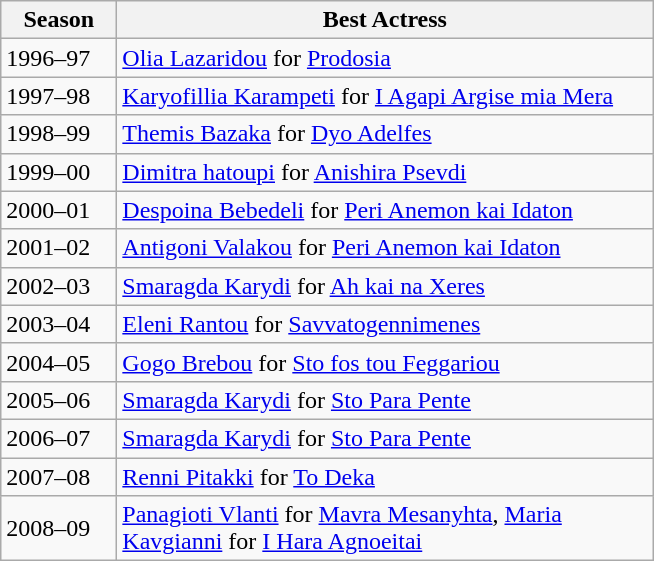<table class="wikitable" style="margin-right: 0;">
<tr text-align:center;">
<th style="width:70px;">Season</th>
<th style="width:350px;">Best Actress</th>
</tr>
<tr>
<td>1996–97</td>
<td><a href='#'>Olia Lazaridou</a> for <a href='#'>Prodosia</a></td>
</tr>
<tr>
<td>1997–98</td>
<td><a href='#'>Karyofillia Karampeti</a> for <a href='#'>I Agapi Argise mia Mera</a></td>
</tr>
<tr>
<td>1998–99</td>
<td><a href='#'>Themis Bazaka</a> for <a href='#'>Dyo Adelfes</a></td>
</tr>
<tr>
<td>1999–00</td>
<td><a href='#'>Dimitra hatoupi</a> for <a href='#'>Anishira Psevdi</a></td>
</tr>
<tr>
<td>2000–01</td>
<td><a href='#'>Despoina Bebedeli</a> for <a href='#'>Peri Anemon kai Idaton</a></td>
</tr>
<tr>
<td>2001–02</td>
<td><a href='#'>Antigoni Valakou</a> for <a href='#'>Peri Anemon kai Idaton</a></td>
</tr>
<tr>
<td>2002–03</td>
<td><a href='#'>Smaragda Karydi</a> for <a href='#'>Ah kai na Xeres</a></td>
</tr>
<tr>
<td>2003–04</td>
<td><a href='#'>Eleni Rantou</a> for <a href='#'>Savvatogennimenes</a></td>
</tr>
<tr>
<td>2004–05</td>
<td><a href='#'>Gogo Brebou</a> for <a href='#'>Sto fos tou Feggariou</a></td>
</tr>
<tr>
<td>2005–06</td>
<td><a href='#'>Smaragda Karydi</a> for <a href='#'>Sto Para Pente</a></td>
</tr>
<tr>
<td>2006–07</td>
<td><a href='#'>Smaragda Karydi</a> for <a href='#'>Sto Para Pente</a></td>
</tr>
<tr>
<td>2007–08</td>
<td><a href='#'>Renni Pitakki</a> for <a href='#'>To Deka</a></td>
</tr>
<tr>
<td>2008–09</td>
<td><a href='#'>Panagioti Vlanti</a> for <a href='#'>Mavra Mesanyhta</a>, <a href='#'>Maria Kavgianni</a> for <a href='#'>I Hara Agnoeitai</a></td>
</tr>
</table>
